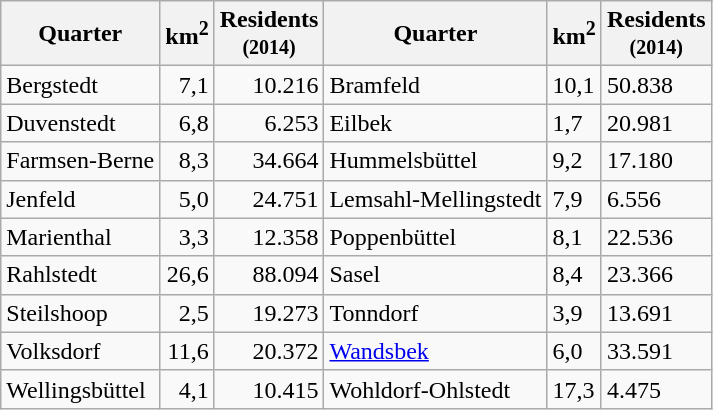<table class="wikitable sortable zebra">
<tr>
<th>Quarter</th>
<th>km<sup>2</sup></th>
<th>Residents<br><small>(2014)</small></th>
<th>Quarter</th>
<th>km<sup>2</sup></th>
<th>Residents<br><small>(2014)</small></th>
</tr>
<tr>
<td>Bergstedt</td>
<td align="right">7,1</td>
<td align="right">10.216</td>
<td>Bramfeld</td>
<td>10,1</td>
<td>50.838</td>
</tr>
<tr>
<td>Duvenstedt</td>
<td align="right">6,8</td>
<td align="right">6.253</td>
<td>Eilbek</td>
<td>1,7</td>
<td>20.981</td>
</tr>
<tr>
<td>Farmsen-Berne</td>
<td align="right">8,3</td>
<td align="right">34.664</td>
<td>Hummelsbüttel</td>
<td>9,2</td>
<td>17.180</td>
</tr>
<tr>
<td>Jenfeld</td>
<td align="right">5,0</td>
<td align="right">24.751</td>
<td>Lemsahl-Mellingstedt</td>
<td>7,9</td>
<td>6.556</td>
</tr>
<tr>
<td>Marienthal</td>
<td align="right">3,3</td>
<td align="right">12.358</td>
<td>Poppenbüttel</td>
<td>8,1</td>
<td>22.536</td>
</tr>
<tr>
<td>Rahlstedt</td>
<td align="right">26,6</td>
<td align="right">88.094</td>
<td>Sasel</td>
<td>8,4</td>
<td>23.366</td>
</tr>
<tr>
<td>Steilshoop</td>
<td align="right">2,5</td>
<td align="right">19.273</td>
<td>Tonndorf</td>
<td>3,9</td>
<td>13.691</td>
</tr>
<tr>
<td>Volksdorf</td>
<td align="right">11,6</td>
<td align="right">20.372</td>
<td><a href='#'>Wandsbek</a></td>
<td>6,0</td>
<td>33.591</td>
</tr>
<tr>
<td>Wellingsbüttel</td>
<td align="right">4,1</td>
<td align="right">10.415</td>
<td>Wohldorf-Ohlstedt</td>
<td>17,3</td>
<td>4.475</td>
</tr>
</table>
